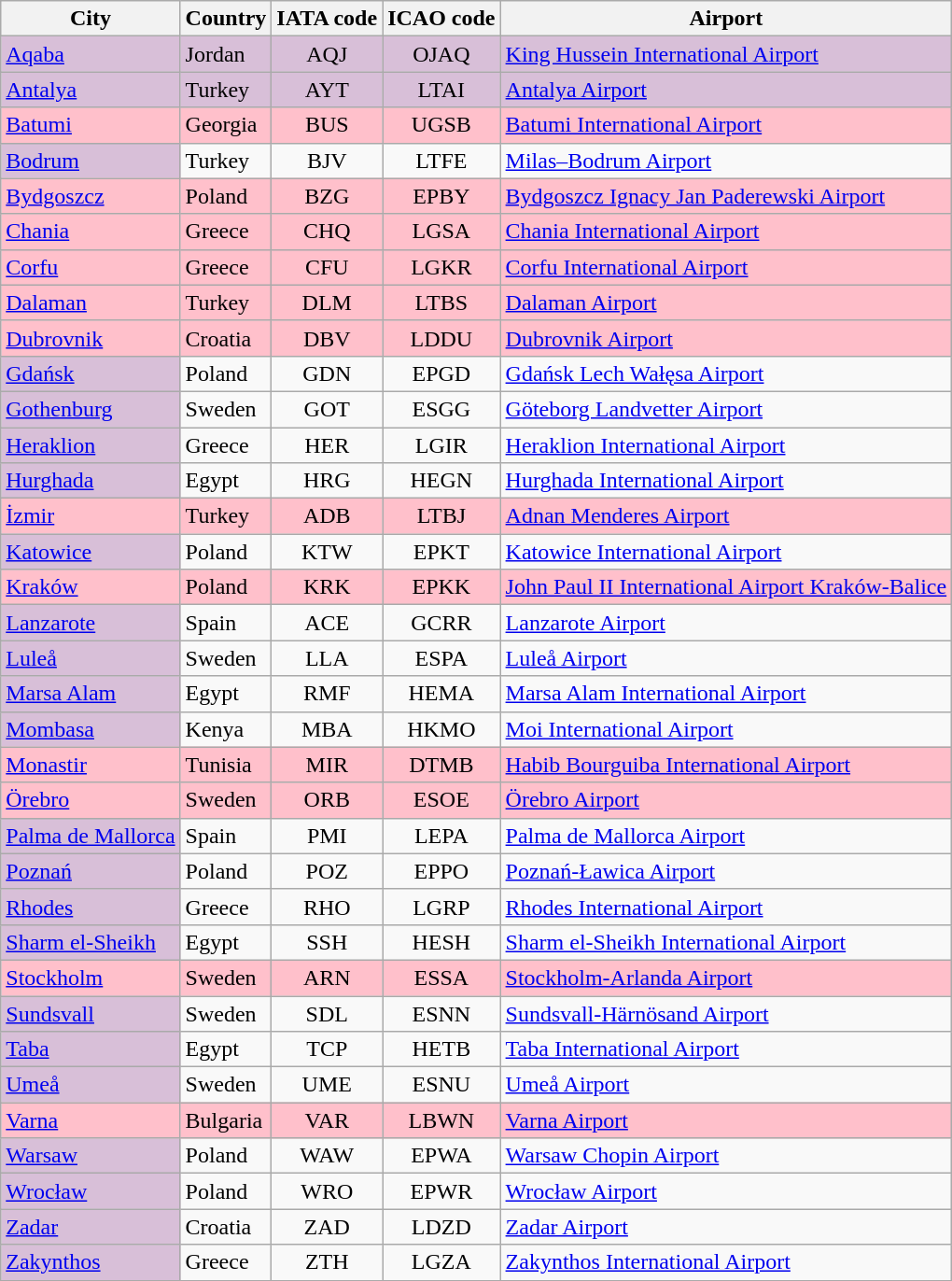<table class="wikitable sortable">
<tr>
<th>City</th>
<th>Country</th>
<th>IATA code</th>
<th>ICAO code</th>
<th>Airport</th>
</tr>
<tr>
<td bgcolor=thistle><a href='#'>Aqaba</a></td>
<td bgcolor=thistle>Jordan</td>
<td align=center bgcolor=thistle>AQJ</td>
<td align=center bgcolor=thistle>OJAQ</td>
<td bgcolor=thistle><a href='#'>King Hussein International Airport</a></td>
</tr>
<tr>
<td bgcolor=thistle><a href='#'>Antalya</a></td>
<td bgcolor=thistle>Turkey</td>
<td align=center bgcolor=thistle>AYT</td>
<td align=center bgcolor=thistle>LTAI</td>
<td bgcolor=thistle><a href='#'>Antalya Airport</a></td>
</tr>
<tr>
<td bgcolor=pink><a href='#'>Batumi</a></td>
<td bgcolor=pink>Georgia</td>
<td bgcolor=pink align=center>BUS</td>
<td bgcolor=pink align=center>UGSB</td>
<td bgcolor=pink><a href='#'>Batumi International Airport</a></td>
</tr>
<tr>
<td bgcolor=thistle><a href='#'>Bodrum</a></td>
<td>Turkey</td>
<td align=center>BJV</td>
<td align=center>LTFE</td>
<td><a href='#'>Milas–Bodrum Airport</a></td>
</tr>
<tr>
<td bgcolor=pink><a href='#'>Bydgoszcz</a></td>
<td bgcolor=pink>Poland</td>
<td bgcolor=pink align=center>BZG</td>
<td bgcolor=pink align=center>EPBY</td>
<td bgcolor=pink><a href='#'>Bydgoszcz Ignacy Jan Paderewski Airport</a></td>
</tr>
<tr>
<td bgcolor=pink><a href='#'>Chania</a></td>
<td bgcolor=pink>Greece</td>
<td bgcolor=pink align=center>CHQ</td>
<td bgcolor=pink align=center>LGSA</td>
<td bgcolor=pink><a href='#'>Chania International Airport</a></td>
</tr>
<tr>
<td bgcolor=pink><a href='#'>Corfu</a></td>
<td bgcolor=pink>Greece</td>
<td bgcolor=pink align=center>CFU</td>
<td bgcolor=pink align=center>LGKR</td>
<td bgcolor=pink><a href='#'>Corfu International Airport</a></td>
</tr>
<tr>
<td bgcolor=pink><a href='#'>Dalaman</a></td>
<td bgcolor=pink>Turkey</td>
<td bgcolor=pink align=center>DLM</td>
<td bgcolor=pink align=center>LTBS</td>
<td bgcolor=pink><a href='#'>Dalaman Airport</a></td>
</tr>
<tr>
<td bgcolor=pink><a href='#'>Dubrovnik</a></td>
<td bgcolor=pink>Croatia</td>
<td bgcolor=pink align=center>DBV</td>
<td bgcolor=pink align=center>LDDU</td>
<td bgcolor=pink><a href='#'>Dubrovnik Airport</a></td>
</tr>
<tr>
<td bgcolor=thistle><a href='#'>Gdańsk</a></td>
<td>Poland</td>
<td align=center>GDN</td>
<td align=center>EPGD</td>
<td><a href='#'>Gdańsk Lech Wałęsa Airport</a></td>
</tr>
<tr>
<td bgcolor=thistle><a href='#'>Gothenburg</a></td>
<td>Sweden</td>
<td align=center>GOT</td>
<td align=center>ESGG</td>
<td><a href='#'>Göteborg Landvetter Airport</a></td>
</tr>
<tr>
<td bgcolor=thistle><a href='#'>Heraklion</a></td>
<td>Greece</td>
<td align=center>HER</td>
<td align=center>LGIR</td>
<td><a href='#'>Heraklion International Airport</a></td>
</tr>
<tr>
<td bgcolor=thistle><a href='#'>Hurghada</a></td>
<td>Egypt</td>
<td align=center>HRG</td>
<td align=center>HEGN</td>
<td><a href='#'>Hurghada International Airport</a></td>
</tr>
<tr>
<td bgcolor=pink><a href='#'>İzmir</a></td>
<td bgcolor=pink>Turkey</td>
<td bgcolor=pink align=center>ADB</td>
<td bgcolor=pink align=center>LTBJ</td>
<td bgcolor=pink><a href='#'>Adnan Menderes Airport</a></td>
</tr>
<tr>
<td bgcolor=thistle><a href='#'>Katowice</a></td>
<td>Poland</td>
<td align=center>KTW</td>
<td align=center>EPKT</td>
<td><a href='#'>Katowice International Airport</a></td>
</tr>
<tr>
<td bgcolor=pink><a href='#'>Kraków</a></td>
<td bgcolor=pink>Poland</td>
<td bgcolor=pink align=center>KRK</td>
<td bgcolor=pink align=center>EPKK</td>
<td bgcolor=pink><a href='#'>John Paul II International Airport Kraków-Balice</a></td>
</tr>
<tr>
<td bgcolor=thistle><a href='#'>Lanzarote</a></td>
<td>Spain</td>
<td align=center>ACE</td>
<td align=center>GCRR</td>
<td><a href='#'>Lanzarote Airport</a></td>
</tr>
<tr>
<td bgcolor=thistle><a href='#'>Luleå</a></td>
<td>Sweden</td>
<td align=center>LLA</td>
<td align=center>ESPA</td>
<td><a href='#'>Luleå Airport</a></td>
</tr>
<tr>
<td bgcolor=thistle><a href='#'>Marsa Alam</a></td>
<td>Egypt</td>
<td align=center>RMF</td>
<td align=center>HEMA</td>
<td><a href='#'>Marsa Alam International Airport</a></td>
</tr>
<tr>
<td bgcolor=thistle><a href='#'>Mombasa</a></td>
<td>Kenya</td>
<td align=center>MBA</td>
<td align=center>HKMO</td>
<td><a href='#'>Moi International Airport</a></td>
</tr>
<tr>
<td bgcolor=pink><a href='#'>Monastir</a></td>
<td bgcolor=pink>Tunisia</td>
<td bgcolor=pink align=center>MIR</td>
<td bgcolor=pink align=center>DTMB</td>
<td bgcolor=pink><a href='#'>Habib Bourguiba International Airport</a></td>
</tr>
<tr>
<td bgcolor=pink><a href='#'>Örebro</a></td>
<td bgcolor=pink>Sweden</td>
<td bgcolor=pink align=center>ORB</td>
<td bgcolor=pink align=center>ESOE</td>
<td bgcolor=pink><a href='#'>Örebro Airport</a></td>
</tr>
<tr>
<td bgcolor=thistle><a href='#'>Palma de Mallorca</a></td>
<td>Spain</td>
<td align=center>PMI</td>
<td align=center>LEPA</td>
<td><a href='#'>Palma de Mallorca Airport</a></td>
</tr>
<tr>
<td bgcolor=thistle><a href='#'>Poznań</a></td>
<td>Poland</td>
<td align=center>POZ</td>
<td align=center>EPPO</td>
<td><a href='#'>Poznań-Ławica Airport</a></td>
</tr>
<tr>
<td bgcolor=thistle><a href='#'>Rhodes</a></td>
<td>Greece</td>
<td align=center>RHO</td>
<td align=center>LGRP</td>
<td><a href='#'>Rhodes International Airport</a></td>
</tr>
<tr>
<td bgcolor=thistle><a href='#'>Sharm el-Sheikh</a></td>
<td>Egypt</td>
<td align=center>SSH</td>
<td align=center>HESH</td>
<td><a href='#'>Sharm el-Sheikh International Airport</a></td>
</tr>
<tr>
<td bgcolor=pink><a href='#'>Stockholm</a></td>
<td bgcolor=pink>Sweden</td>
<td bgcolor=pink align=center>ARN</td>
<td bgcolor=pink align=center>ESSA</td>
<td bgcolor=pink><a href='#'>Stockholm-Arlanda Airport</a></td>
</tr>
<tr>
<td bgcolor=thistle><a href='#'>Sundsvall</a></td>
<td>Sweden</td>
<td align=center>SDL</td>
<td align=center>ESNN</td>
<td><a href='#'>Sundsvall-Härnösand Airport</a></td>
</tr>
<tr>
<td bgcolor=thistle><a href='#'>Taba</a></td>
<td>Egypt</td>
<td align=center>TCP</td>
<td align=center>HETB</td>
<td><a href='#'>Taba International Airport</a></td>
</tr>
<tr>
<td bgcolor=thistle><a href='#'>Umeå</a></td>
<td>Sweden</td>
<td align=center>UME</td>
<td align=center>ESNU</td>
<td><a href='#'>Umeå Airport</a></td>
</tr>
<tr>
<td bgcolor=pink><a href='#'>Varna</a></td>
<td bgcolor=pink>Bulgaria</td>
<td bgcolor=pink align=center>VAR</td>
<td bgcolor=pink align=center>LBWN</td>
<td bgcolor=pink><a href='#'>Varna Airport</a></td>
</tr>
<tr>
<td bgcolor=thistle><a href='#'>Warsaw</a></td>
<td>Poland</td>
<td align=center>WAW</td>
<td align=center>EPWA</td>
<td><a href='#'>Warsaw Chopin Airport</a></td>
</tr>
<tr>
<td bgcolor=thistle><a href='#'>Wrocław</a></td>
<td>Poland</td>
<td align=center>WRO</td>
<td align=center>EPWR</td>
<td><a href='#'>Wrocław Airport</a></td>
</tr>
<tr>
<td bgcolor=thistle><a href='#'>Zadar</a></td>
<td>Croatia</td>
<td align=center>ZAD</td>
<td align=center>LDZD</td>
<td><a href='#'>Zadar Airport</a></td>
</tr>
<tr>
<td bgcolor=thistle><a href='#'>Zakynthos</a></td>
<td>Greece</td>
<td align=center>ZTH</td>
<td align=center>LGZA</td>
<td><a href='#'>Zakynthos International Airport</a></td>
</tr>
<tr>
</tr>
</table>
